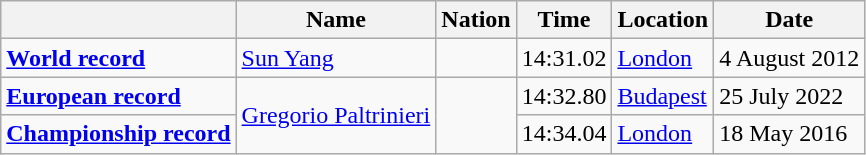<table class=wikitable>
<tr>
<th></th>
<th>Name</th>
<th>Nation</th>
<th>Time</th>
<th>Location</th>
<th>Date</th>
</tr>
<tr>
<td><strong><a href='#'>World record</a></strong></td>
<td><a href='#'>Sun Yang</a></td>
<td></td>
<td>14:31.02</td>
<td><a href='#'>London</a></td>
<td>4 August 2012</td>
</tr>
<tr>
<td><strong><a href='#'>European record</a></strong></td>
<td rowspan=2><a href='#'>Gregorio Paltrinieri</a></td>
<td rowspan=2></td>
<td>14:32.80</td>
<td><a href='#'>Budapest</a></td>
<td>25 July 2022</td>
</tr>
<tr>
<td><strong><a href='#'>Championship record</a></strong></td>
<td>14:34.04</td>
<td><a href='#'>London</a></td>
<td>18 May 2016</td>
</tr>
</table>
